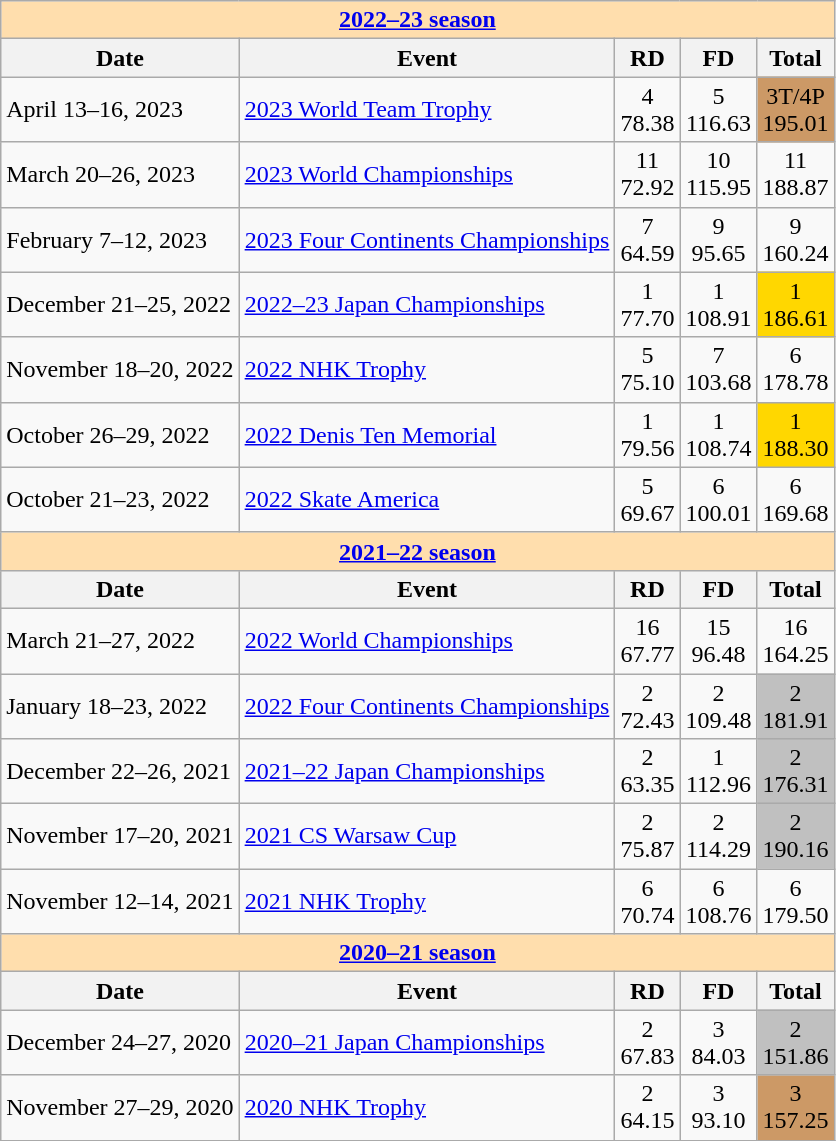<table class="wikitable">
<tr>
<th colspan="5" style="background-color: #ffdead; " align="center"><a href='#'>2022–23 season</a></th>
</tr>
<tr>
<th>Date</th>
<th>Event</th>
<th>RD</th>
<th>FD</th>
<th>Total</th>
</tr>
<tr>
<td>April 13–16, 2023</td>
<td><a href='#'>2023 World Team Trophy</a></td>
<td align=center>4 <br> 78.38</td>
<td align=center>5 <br> 116.63</td>
<td align=center bgcolor=cc9966>3T/4P<br> 195.01</td>
</tr>
<tr>
<td>March 20–26, 2023</td>
<td><a href='#'>2023 World Championships</a></td>
<td align=center>11 <br> 72.92</td>
<td align=center>10 <br> 115.95</td>
<td align=center>11 <br> 188.87</td>
</tr>
<tr>
<td>February 7–12, 2023</td>
<td><a href='#'>2023 Four Continents Championships</a></td>
<td align=center>7 <br> 64.59</td>
<td align=center>9 <br> 95.65</td>
<td align=center>9 <br> 160.24</td>
</tr>
<tr>
<td>December 21–25, 2022</td>
<td><a href='#'>2022–23 Japan Championships</a></td>
<td align=center>1 <br> 77.70</td>
<td align=center>1 <br> 108.91</td>
<td align=center bgcolor=gold>1 <br> 186.61</td>
</tr>
<tr>
<td>November 18–20, 2022</td>
<td><a href='#'>2022 NHK Trophy</a></td>
<td align=center>5 <br> 75.10</td>
<td align=center>7 <br> 103.68</td>
<td align=center>6 <br> 178.78</td>
</tr>
<tr>
<td>October 26–29, 2022</td>
<td><a href='#'>2022 Denis Ten Memorial</a></td>
<td align=center>1<br>79.56</td>
<td align=center>1<br>108.74</td>
<td align=center bgcolor=gold>1<br>188.30</td>
</tr>
<tr>
<td>October 21–23, 2022</td>
<td><a href='#'>2022 Skate America</a></td>
<td align=center>5 <br> 69.67</td>
<td align=center>6 <br> 100.01</td>
<td align=center>6 <br> 169.68</td>
</tr>
<tr>
<th colspan="5" style="background-color: #ffdead; " align="center"><a href='#'>2021–22 season</a></th>
</tr>
<tr>
<th>Date</th>
<th>Event</th>
<th>RD</th>
<th>FD</th>
<th>Total</th>
</tr>
<tr>
<td>March 21–27, 2022</td>
<td><a href='#'>2022 World Championships</a></td>
<td align=center>16 <br> 67.77</td>
<td align=center>15 <br> 96.48</td>
<td align=center>16 <br> 164.25</td>
</tr>
<tr>
<td>January 18–23, 2022</td>
<td><a href='#'>2022 Four Continents Championships</a></td>
<td align=center>2 <br>72.43</td>
<td align=center>2 <br>109.48</td>
<td align=center bgcolor=silver>2 <br>181.91</td>
</tr>
<tr>
<td>December 22–26, 2021</td>
<td><a href='#'>2021–22 Japan Championships</a></td>
<td align=center>2 <br> 63.35</td>
<td align=center>1 <br> 112.96</td>
<td align=center bgcolor=silver>2 <br> 176.31</td>
</tr>
<tr>
<td>November 17–20, 2021</td>
<td><a href='#'>2021 CS Warsaw Cup</a></td>
<td align="center">2 <br> 75.87</td>
<td align="center">2 <br> 114.29</td>
<td align="center" bgcolor=silver>2 <br> 190.16</td>
</tr>
<tr>
<td>November 12–14, 2021</td>
<td><a href='#'>2021 NHK Trophy</a></td>
<td align="center">6 <br> 70.74</td>
<td align="center">6 <br> 108.76</td>
<td align="center">6 <br> 179.50</td>
</tr>
<tr>
<th colspan="5" style="background-color: #ffdead; " align="center"><a href='#'>2020–21 season</a></th>
</tr>
<tr>
<th>Date</th>
<th>Event</th>
<th>RD</th>
<th>FD</th>
<th>Total</th>
</tr>
<tr>
<td>December 24–27, 2020</td>
<td><a href='#'>2020–21 Japan Championships</a></td>
<td align=center>2 <br> 67.83</td>
<td align=center>3 <br> 84.03</td>
<td align=center bgcolor=silver>2 <br> 151.86</td>
</tr>
<tr>
<td>November 27–29, 2020</td>
<td><a href='#'>2020 NHK Trophy</a></td>
<td align=center>2 <br> 64.15</td>
<td align=center>3 <br> 93.10</td>
<td align=center bgcolor=cc9966>3 <br> 157.25</td>
</tr>
<tr>
</tr>
</table>
